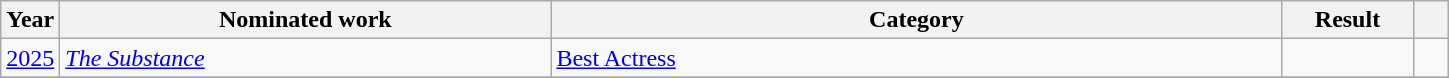<table class="wikitable">
<tr>
<th scope="col" style="width:1em;">Year</th>
<th scope="col" style="width:20em;">Nominated work</th>
<th scope="col" style="width:30em;">Category</th>
<th scope="col" style="width:5em;">Result</th>
<th scope="col" style="width:1em;"></th>
</tr>
<tr>
<td><a href='#'>2025</a></td>
<td><em><a href='#'>The Substance</a></em></td>
<td><a href='#'>Best Actress</a></td>
<td></td>
<td></td>
</tr>
<tr>
</tr>
</table>
